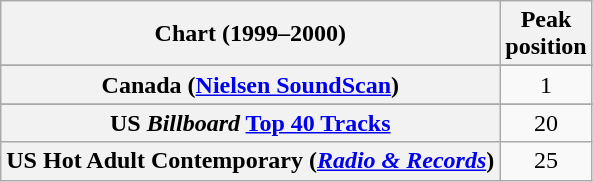<table class="wikitable sortable plainrowheaders">
<tr>
<th>Chart (1999–2000)</th>
<th>Peak<br>position</th>
</tr>
<tr>
</tr>
<tr>
</tr>
<tr>
<th scope="row">Canada (<a href='#'>Nielsen SoundScan</a>)</th>
<td align="center">1</td>
</tr>
<tr>
</tr>
<tr>
</tr>
<tr>
</tr>
<tr>
<th scope="row">US <em>Billboard</em> <a href='#'>Top 40 Tracks</a></th>
<td align="center">20</td>
</tr>
<tr>
<th scope="row">US Hot Adult Contemporary (<em><a href='#'>Radio & Records</a></em>)</th>
<td align="center">25</td>
</tr>
</table>
